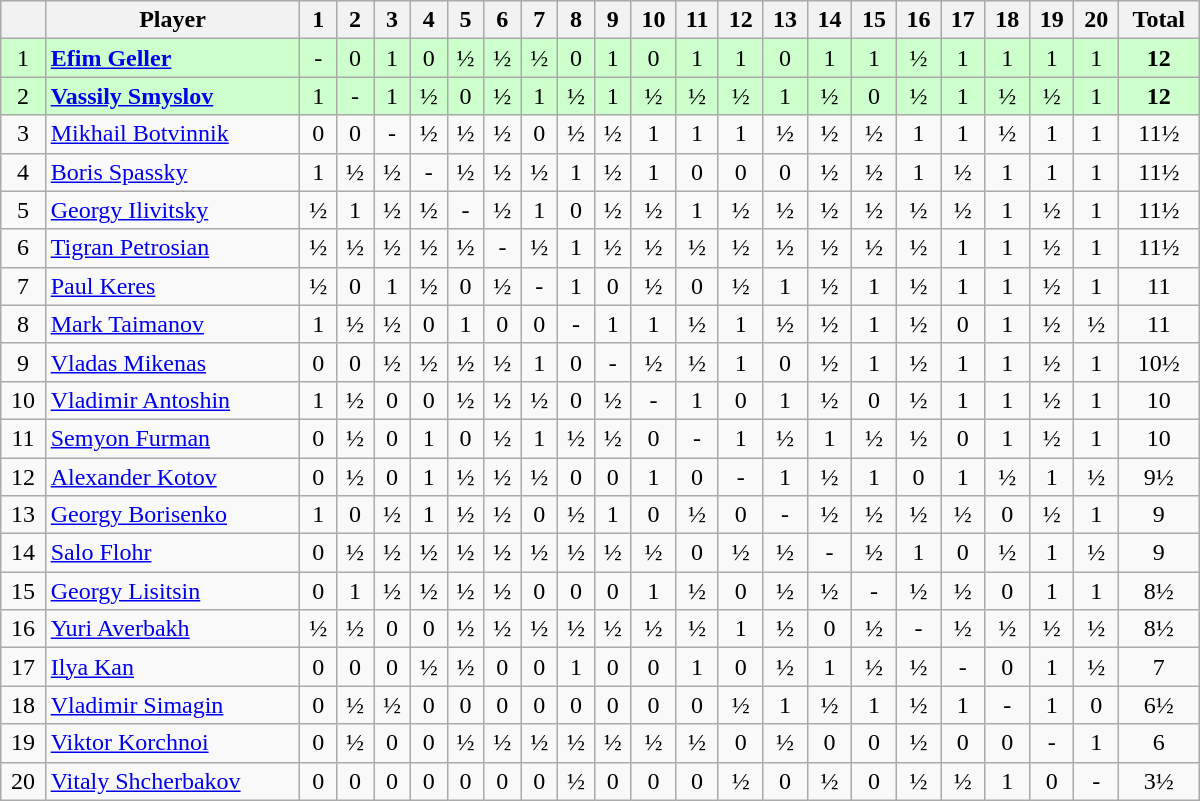<table class="wikitable" border="1" width="800px">
<tr>
<th></th>
<th>Player</th>
<th>1</th>
<th>2</th>
<th>3</th>
<th>4</th>
<th>5</th>
<th>6</th>
<th>7</th>
<th>8</th>
<th>9</th>
<th>10</th>
<th>11</th>
<th>12</th>
<th>13</th>
<th>14</th>
<th>15</th>
<th>16</th>
<th>17</th>
<th>18</th>
<th>19</th>
<th>20</th>
<th>Total</th>
</tr>
<tr align=center style="background:#ccffcc;">
<td>1</td>
<td align=left> <strong><a href='#'>Efim Geller</a></strong></td>
<td>-</td>
<td>0</td>
<td>1</td>
<td>0</td>
<td>½</td>
<td>½</td>
<td>½</td>
<td>0</td>
<td>1</td>
<td>0</td>
<td>1</td>
<td>1</td>
<td>0</td>
<td>1</td>
<td>1</td>
<td>½</td>
<td>1</td>
<td>1</td>
<td>1</td>
<td>1</td>
<td align=center><strong>12</strong></td>
</tr>
<tr align=center style="background:#ccffcc;">
<td>2</td>
<td align=left> <strong><a href='#'>Vassily Smyslov</a></strong></td>
<td>1</td>
<td>-</td>
<td>1</td>
<td>½</td>
<td>0</td>
<td>½</td>
<td>1</td>
<td>½</td>
<td>1</td>
<td>½</td>
<td>½</td>
<td>½</td>
<td>1</td>
<td>½</td>
<td>0</td>
<td>½</td>
<td>1</td>
<td>½</td>
<td>½</td>
<td>1</td>
<td align=center><strong>12</strong></td>
</tr>
<tr align=center>
<td>3</td>
<td align=left> <a href='#'>Mikhail Botvinnik</a></td>
<td>0</td>
<td>0</td>
<td>-</td>
<td>½</td>
<td>½</td>
<td>½</td>
<td>0</td>
<td>½</td>
<td>½</td>
<td>1</td>
<td>1</td>
<td>1</td>
<td>½</td>
<td>½</td>
<td>½</td>
<td>1</td>
<td>1</td>
<td>½</td>
<td>1</td>
<td>1</td>
<td align=center>11½</td>
</tr>
<tr align=center>
<td>4</td>
<td align=left> <a href='#'>Boris Spassky</a></td>
<td>1</td>
<td>½</td>
<td>½</td>
<td>-</td>
<td>½</td>
<td>½</td>
<td>½</td>
<td>1</td>
<td>½</td>
<td>1</td>
<td>0</td>
<td>0</td>
<td>0</td>
<td>½</td>
<td>½</td>
<td>1</td>
<td>½</td>
<td>1</td>
<td>1</td>
<td>1</td>
<td align=center>11½</td>
</tr>
<tr align=center>
<td>5</td>
<td align=left> <a href='#'>Georgy Ilivitsky</a></td>
<td>½</td>
<td>1</td>
<td>½</td>
<td>½</td>
<td>-</td>
<td>½</td>
<td>1</td>
<td>0</td>
<td>½</td>
<td>½</td>
<td>1</td>
<td>½</td>
<td>½</td>
<td>½</td>
<td>½</td>
<td>½</td>
<td>½</td>
<td>1</td>
<td>½</td>
<td>1</td>
<td align=center>11½</td>
</tr>
<tr align=center>
<td>6</td>
<td align=left> <a href='#'>Tigran Petrosian</a></td>
<td>½</td>
<td>½</td>
<td>½</td>
<td>½</td>
<td>½</td>
<td>-</td>
<td>½</td>
<td>1</td>
<td>½</td>
<td>½</td>
<td>½</td>
<td>½</td>
<td>½</td>
<td>½</td>
<td>½</td>
<td>½</td>
<td>1</td>
<td>1</td>
<td>½</td>
<td>1</td>
<td align=center>11½</td>
</tr>
<tr align=center>
<td>7</td>
<td align=left> <a href='#'>Paul Keres</a></td>
<td>½</td>
<td>0</td>
<td>1</td>
<td>½</td>
<td>0</td>
<td>½</td>
<td>-</td>
<td>1</td>
<td>0</td>
<td>½</td>
<td>0</td>
<td>½</td>
<td>1</td>
<td>½</td>
<td>1</td>
<td>½</td>
<td>1</td>
<td>1</td>
<td>½</td>
<td>1</td>
<td align=center>11</td>
</tr>
<tr align=center>
<td>8</td>
<td align=left> <a href='#'>Mark Taimanov</a></td>
<td>1</td>
<td>½</td>
<td>½</td>
<td>0</td>
<td>1</td>
<td>0</td>
<td>0</td>
<td>-</td>
<td>1</td>
<td>1</td>
<td>½</td>
<td>1</td>
<td>½</td>
<td>½</td>
<td>1</td>
<td>½</td>
<td>0</td>
<td>1</td>
<td>½</td>
<td>½</td>
<td align=center>11</td>
</tr>
<tr align=center>
<td>9</td>
<td align=left> <a href='#'>Vladas Mikenas</a></td>
<td>0</td>
<td>0</td>
<td>½</td>
<td>½</td>
<td>½</td>
<td>½</td>
<td>1</td>
<td>0</td>
<td>-</td>
<td>½</td>
<td>½</td>
<td>1</td>
<td>0</td>
<td>½</td>
<td>1</td>
<td>½</td>
<td>1</td>
<td>1</td>
<td>½</td>
<td>1</td>
<td align=center>10½</td>
</tr>
<tr align=center>
<td>10</td>
<td align=left> <a href='#'>Vladimir Antoshin</a></td>
<td>1</td>
<td>½</td>
<td>0</td>
<td>0</td>
<td>½</td>
<td>½</td>
<td>½</td>
<td>0</td>
<td>½</td>
<td>-</td>
<td>1</td>
<td>0</td>
<td>1</td>
<td>½</td>
<td>0</td>
<td>½</td>
<td>1</td>
<td>1</td>
<td>½</td>
<td>1</td>
<td align=center>10</td>
</tr>
<tr align=center>
<td>11</td>
<td align=left> <a href='#'>Semyon Furman</a></td>
<td>0</td>
<td>½</td>
<td>0</td>
<td>1</td>
<td>0</td>
<td>½</td>
<td>1</td>
<td>½</td>
<td>½</td>
<td>0</td>
<td>-</td>
<td>1</td>
<td>½</td>
<td>1</td>
<td>½</td>
<td>½</td>
<td>0</td>
<td>1</td>
<td>½</td>
<td>1</td>
<td align=center>10</td>
</tr>
<tr align=center>
<td>12</td>
<td align=left> <a href='#'>Alexander Kotov</a></td>
<td>0</td>
<td>½</td>
<td>0</td>
<td>1</td>
<td>½</td>
<td>½</td>
<td>½</td>
<td>0</td>
<td>0</td>
<td>1</td>
<td>0</td>
<td>-</td>
<td>1</td>
<td>½</td>
<td>1</td>
<td>0</td>
<td>1</td>
<td>½</td>
<td>1</td>
<td>½</td>
<td align=center>9½</td>
</tr>
<tr align=center>
<td>13</td>
<td align=left> <a href='#'>Georgy Borisenko</a></td>
<td>1</td>
<td>0</td>
<td>½</td>
<td>1</td>
<td>½</td>
<td>½</td>
<td>0</td>
<td>½</td>
<td>1</td>
<td>0</td>
<td>½</td>
<td>0</td>
<td>-</td>
<td>½</td>
<td>½</td>
<td>½</td>
<td>½</td>
<td>0</td>
<td>½</td>
<td>1</td>
<td align=center>9</td>
</tr>
<tr align=center>
<td>14</td>
<td align=left> <a href='#'>Salo Flohr</a></td>
<td>0</td>
<td>½</td>
<td>½</td>
<td>½</td>
<td>½</td>
<td>½</td>
<td>½</td>
<td>½</td>
<td>½</td>
<td>½</td>
<td>0</td>
<td>½</td>
<td>½</td>
<td>-</td>
<td>½</td>
<td>1</td>
<td>0</td>
<td>½</td>
<td>1</td>
<td>½</td>
<td align=center>9</td>
</tr>
<tr align=center>
<td>15</td>
<td align=left> <a href='#'>Georgy Lisitsin</a></td>
<td>0</td>
<td>1</td>
<td>½</td>
<td>½</td>
<td>½</td>
<td>½</td>
<td>0</td>
<td>0</td>
<td>0</td>
<td>1</td>
<td>½</td>
<td>0</td>
<td>½</td>
<td>½</td>
<td>-</td>
<td>½</td>
<td>½</td>
<td>0</td>
<td>1</td>
<td>1</td>
<td align=center>8½</td>
</tr>
<tr align=center>
<td>16</td>
<td align=left> <a href='#'>Yuri Averbakh</a></td>
<td>½</td>
<td>½</td>
<td>0</td>
<td>0</td>
<td>½</td>
<td>½</td>
<td>½</td>
<td>½</td>
<td>½</td>
<td>½</td>
<td>½</td>
<td>1</td>
<td>½</td>
<td>0</td>
<td>½</td>
<td>-</td>
<td>½</td>
<td>½</td>
<td>½</td>
<td>½</td>
<td align=center>8½</td>
</tr>
<tr align=center>
<td>17</td>
<td align=left> <a href='#'>Ilya Kan</a></td>
<td>0</td>
<td>0</td>
<td>0</td>
<td>½</td>
<td>½</td>
<td>0</td>
<td>0</td>
<td>1</td>
<td>0</td>
<td>0</td>
<td>1</td>
<td>0</td>
<td>½</td>
<td>1</td>
<td>½</td>
<td>½</td>
<td>-</td>
<td>0</td>
<td>1</td>
<td>½</td>
<td align=center>7</td>
</tr>
<tr align=center>
<td>18</td>
<td align=left> <a href='#'>Vladimir Simagin</a></td>
<td>0</td>
<td>½</td>
<td>½</td>
<td>0</td>
<td>0</td>
<td>0</td>
<td>0</td>
<td>0</td>
<td>0</td>
<td>0</td>
<td>0</td>
<td>½</td>
<td>1</td>
<td>½</td>
<td>1</td>
<td>½</td>
<td>1</td>
<td>-</td>
<td>1</td>
<td>0</td>
<td align=center>6½</td>
</tr>
<tr align=center>
<td>19</td>
<td align=left> <a href='#'>Viktor Korchnoi</a></td>
<td>0</td>
<td>½</td>
<td>0</td>
<td>0</td>
<td>½</td>
<td>½</td>
<td>½</td>
<td>½</td>
<td>½</td>
<td>½</td>
<td>½</td>
<td>0</td>
<td>½</td>
<td>0</td>
<td>0</td>
<td>½</td>
<td>0</td>
<td>0</td>
<td>-</td>
<td>1</td>
<td align=center>6</td>
</tr>
<tr align=center>
<td>20</td>
<td align=left> <a href='#'>Vitaly Shcherbakov</a></td>
<td>0</td>
<td>0</td>
<td>0</td>
<td>0</td>
<td>0</td>
<td>0</td>
<td>0</td>
<td>½</td>
<td>0</td>
<td>0</td>
<td>0</td>
<td>½</td>
<td>0</td>
<td>½</td>
<td>0</td>
<td>½</td>
<td>½</td>
<td>1</td>
<td>0</td>
<td>-</td>
<td align=center>3½</td>
</tr>
</table>
